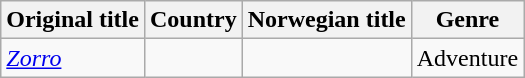<table class="wikitable">
<tr>
<th>Original title</th>
<th>Country</th>
<th>Norwegian title</th>
<th>Genre</th>
</tr>
<tr>
<td><em><a href='#'>Zorro</a></em></td>
<td></td>
<td></td>
<td>Adventure</td>
</tr>
</table>
